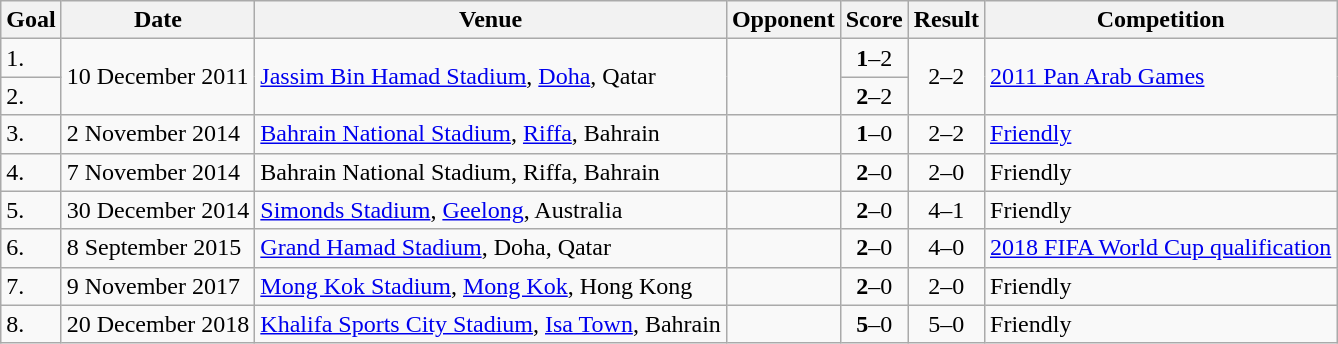<table class="wikitable plainrowheaders sortable">
<tr>
<th>Goal</th>
<th>Date</th>
<th>Venue</th>
<th>Opponent</th>
<th>Score</th>
<th>Result</th>
<th>Competition</th>
</tr>
<tr>
<td>1.</td>
<td rowspan="2">10 December 2011</td>
<td rowspan="2"><a href='#'>Jassim Bin Hamad Stadium</a>, <a href='#'>Doha</a>, Qatar</td>
<td rowspan="2"></td>
<td align=center><strong>1</strong>–2</td>
<td rowspan="2" style="text-align:center">2–2</td>
<td rowspan="2"><a href='#'>2011 Pan Arab Games</a></td>
</tr>
<tr>
<td>2.</td>
<td align=center><strong>2</strong>–2</td>
</tr>
<tr>
<td>3.</td>
<td>2 November 2014</td>
<td><a href='#'>Bahrain National Stadium</a>, <a href='#'>Riffa</a>, Bahrain</td>
<td></td>
<td align=center><strong>1</strong>–0</td>
<td align=center>2–2</td>
<td><a href='#'>Friendly</a></td>
</tr>
<tr>
<td>4.</td>
<td>7 November 2014</td>
<td>Bahrain National Stadium, Riffa, Bahrain</td>
<td></td>
<td align=center><strong>2</strong>–0</td>
<td align=center>2–0</td>
<td>Friendly</td>
</tr>
<tr>
<td>5.</td>
<td>30 December 2014</td>
<td><a href='#'>Simonds Stadium</a>, <a href='#'>Geelong</a>, Australia</td>
<td></td>
<td align=center><strong>2</strong>–0</td>
<td align=center>4–1</td>
<td>Friendly</td>
</tr>
<tr>
<td>6.</td>
<td>8 September 2015</td>
<td><a href='#'>Grand Hamad Stadium</a>, Doha, Qatar</td>
<td></td>
<td align=center><strong>2</strong>–0</td>
<td align=center>4–0</td>
<td><a href='#'>2018 FIFA World Cup qualification</a></td>
</tr>
<tr>
<td>7.</td>
<td>9 November 2017</td>
<td><a href='#'>Mong Kok Stadium</a>, <a href='#'>Mong Kok</a>, Hong Kong</td>
<td></td>
<td align=center><strong>2</strong>–0</td>
<td align=center>2–0</td>
<td>Friendly</td>
</tr>
<tr>
<td>8.</td>
<td>20 December 2018</td>
<td><a href='#'>Khalifa Sports City Stadium</a>, <a href='#'>Isa Town</a>, Bahrain</td>
<td></td>
<td align=center><strong>5</strong>–0</td>
<td align=center>5–0</td>
<td>Friendly</td>
</tr>
</table>
